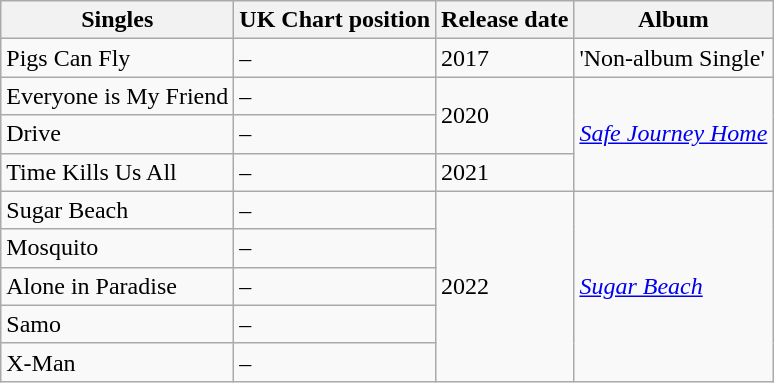<table class="wikitable">
<tr>
<th>Singles</th>
<th>UK Chart position</th>
<th>Release date</th>
<th>Album</th>
</tr>
<tr>
<td>Pigs Can Fly</td>
<td>–</td>
<td>2017</td>
<td rowspan="1">'Non-album Single'</td>
</tr>
<tr>
<td>Everyone is My Friend</td>
<td>–</td>
<td rowspan="2">2020</td>
<td rowspan="3"><em><a href='#'>Safe Journey Home</a></em></td>
</tr>
<tr>
<td>Drive</td>
<td>–</td>
</tr>
<tr>
<td>Time Kills Us All</td>
<td>–</td>
<td rowspan="1">2021</td>
</tr>
<tr>
<td>Sugar Beach</td>
<td>–</td>
<td rowspan="5">2022</td>
<td rowspan="5"><em><a href='#'>Sugar Beach</a></em></td>
</tr>
<tr>
<td>Mosquito</td>
<td>–</td>
</tr>
<tr>
<td>Alone in Paradise</td>
<td>–</td>
</tr>
<tr>
<td>Samo</td>
<td>–</td>
</tr>
<tr>
<td>X-Man</td>
<td>–</td>
</tr>
</table>
